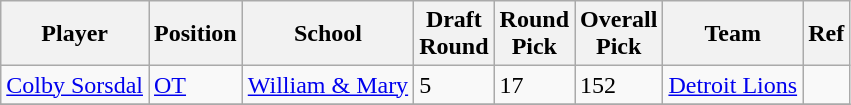<table class="wikitable sortable" border="1">
<tr>
<th>Player</th>
<th>Position</th>
<th>School</th>
<th>Draft<br>Round</th>
<th>Round<br>Pick</th>
<th>Overall<br>Pick</th>
<th>Team</th>
<th>Ref</th>
</tr>
<tr>
<td><a href='#'>Colby Sorsdal</a></td>
<td><a href='#'>OT</a></td>
<td><a href='#'>William & Mary</a></td>
<td>5</td>
<td>17</td>
<td>152</td>
<td><a href='#'>Detroit Lions</a></td>
<td></td>
</tr>
<tr>
</tr>
</table>
